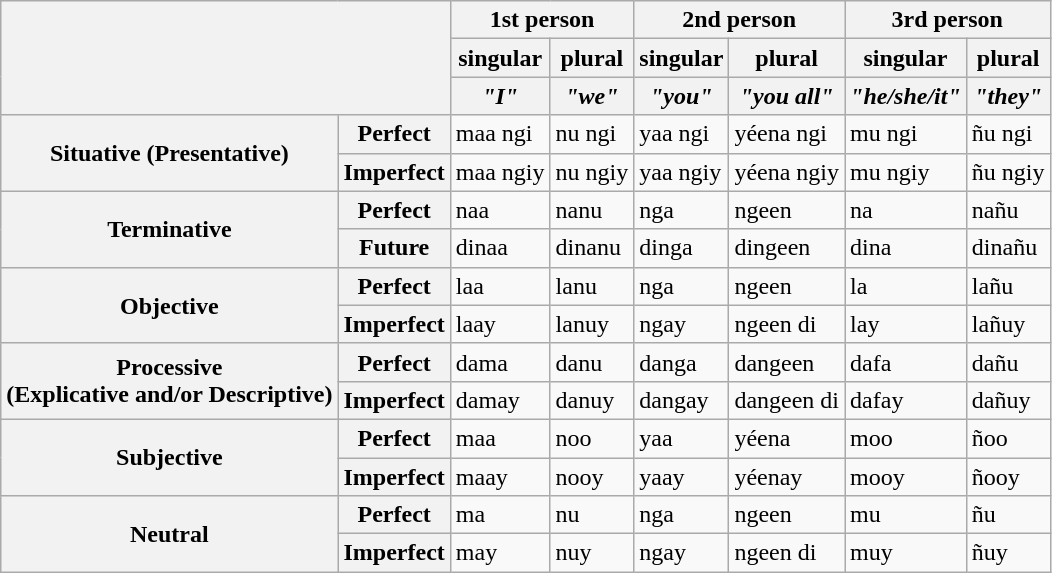<table class="wikitable">
<tr>
<th colspan="2" rowspan="3"></th>
<th colspan="2">1st person</th>
<th colspan="2">2nd person</th>
<th colspan="2">3rd person</th>
</tr>
<tr>
<th>singular</th>
<th>plural</th>
<th>singular</th>
<th>plural</th>
<th>singular</th>
<th>plural</th>
</tr>
<tr style="font-style:italic;">
<th>"I"</th>
<th>"we"</th>
<th>"you"</th>
<th>"you all"</th>
<th>"he/she/it"</th>
<th>"they"</th>
</tr>
<tr>
<th rowspan="2">Situative (Presentative)</th>
<th>Perfect</th>
<td>maa ngi</td>
<td>nu ngi</td>
<td>yaa ngi</td>
<td>yéena ngi</td>
<td>mu ngi</td>
<td>ñu ngi</td>
</tr>
<tr>
<th>Imperfect</th>
<td>maa ngiy</td>
<td>nu ngiy</td>
<td>yaa ngiy</td>
<td>yéena ngiy</td>
<td>mu ngiy</td>
<td>ñu ngiy</td>
</tr>
<tr>
<th rowspan="2">Terminative</th>
<th>Perfect</th>
<td>naa</td>
<td>nanu</td>
<td>nga</td>
<td>ngeen</td>
<td>na</td>
<td>nañu</td>
</tr>
<tr>
<th>Future</th>
<td>dinaa</td>
<td>dinanu</td>
<td>dinga</td>
<td>dingeen</td>
<td>dina</td>
<td>dinañu</td>
</tr>
<tr>
<th rowspan="2">Objective</th>
<th>Perfect</th>
<td>laa</td>
<td>lanu</td>
<td>nga</td>
<td>ngeen</td>
<td>la</td>
<td>lañu</td>
</tr>
<tr>
<th>Imperfect</th>
<td>laay</td>
<td>lanuy</td>
<td>ngay</td>
<td>ngeen di</td>
<td>lay</td>
<td>lañuy</td>
</tr>
<tr>
<th rowspan="2">Processive<br>(Explicative and/or Descriptive)</th>
<th>Perfect</th>
<td>dama</td>
<td>danu</td>
<td>danga</td>
<td>dangeen</td>
<td>dafa</td>
<td>dañu</td>
</tr>
<tr>
<th>Imperfect</th>
<td>damay</td>
<td>danuy</td>
<td>dangay</td>
<td>dangeen di</td>
<td>dafay</td>
<td>dañuy</td>
</tr>
<tr>
<th rowspan="2">Subjective</th>
<th>Perfect</th>
<td>maa</td>
<td>noo</td>
<td>yaa</td>
<td>yéena</td>
<td>moo</td>
<td>ñoo</td>
</tr>
<tr>
<th>Imperfect</th>
<td>maay</td>
<td>nooy</td>
<td>yaay</td>
<td>yéenay</td>
<td>mooy</td>
<td>ñooy</td>
</tr>
<tr>
<th rowspan="2">Neutral</th>
<th>Perfect</th>
<td>ma</td>
<td>nu</td>
<td>nga</td>
<td>ngeen</td>
<td>mu</td>
<td>ñu</td>
</tr>
<tr>
<th>Imperfect</th>
<td>may</td>
<td>nuy</td>
<td>ngay</td>
<td>ngeen di</td>
<td>muy</td>
<td>ñuy</td>
</tr>
</table>
